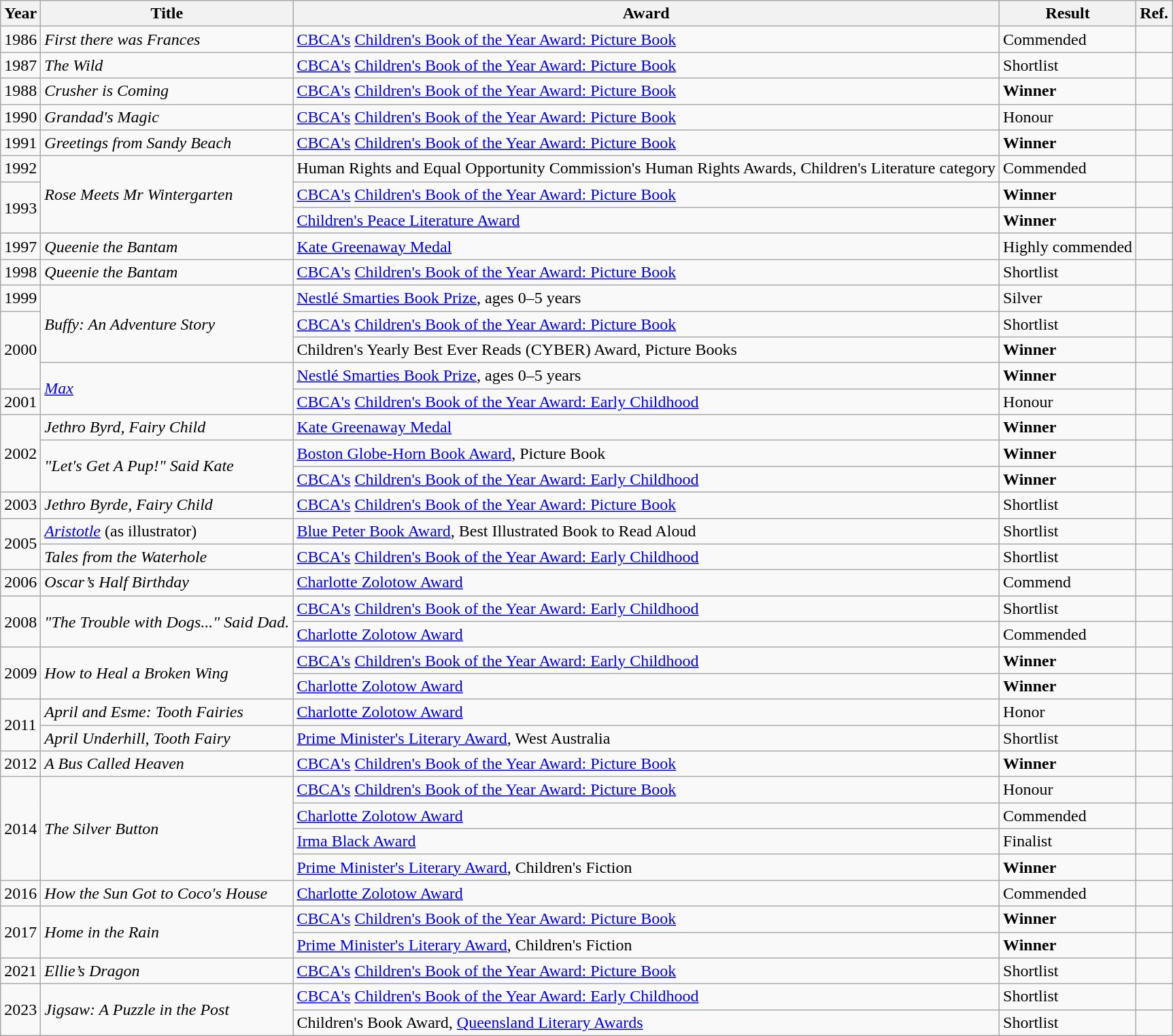<table class="wikitable sortable mw-collapsible">
<tr>
<th>Year</th>
<th>Title</th>
<th>Award</th>
<th>Result</th>
<th>Ref.</th>
</tr>
<tr>
<td>1986</td>
<td><em>First there was Frances</em></td>
<td><a href='#'>CBCA's</a> <a href='#'>Children's Book of the Year Award: Picture Book</a></td>
<td>Commended</td>
<td></td>
</tr>
<tr>
<td>1987</td>
<td><em>The Wild</em></td>
<td><a href='#'>CBCA's</a> <a href='#'>Children's Book of the Year Award: Picture Book</a></td>
<td>Shortlist</td>
<td></td>
</tr>
<tr>
<td>1988</td>
<td><em>Crusher is Coming</em></td>
<td><a href='#'>CBCA's</a> <a href='#'>Children's Book of the Year Award: Picture Book</a></td>
<td><strong>Winner</strong></td>
<td></td>
</tr>
<tr>
<td>1990</td>
<td><em>Grandad's Magic</em></td>
<td><a href='#'>CBCA's</a> <a href='#'>Children's Book of the Year Award: Picture Book</a></td>
<td>Honour</td>
<td></td>
</tr>
<tr>
<td>1991</td>
<td><em>Greetings from Sandy Beach</em></td>
<td><a href='#'>CBCA's</a> <a href='#'>Children's Book of the Year Award: Picture Book</a></td>
<td><strong>Winner</strong></td>
<td></td>
</tr>
<tr>
<td>1992</td>
<td rowspan="3"><em>Rose Meets Mr Wintergarten</em></td>
<td>Human Rights and Equal Opportunity Commission's Human Rights Awards, Children's Literature category</td>
<td>Commended</td>
<td></td>
</tr>
<tr>
<td rowspan="2">1993</td>
<td><a href='#'>CBCA's</a> <a href='#'>Children's Book of the Year Award: Picture Book</a></td>
<td><strong>Winner</strong></td>
<td></td>
</tr>
<tr>
<td><a href='#'>Children's Peace Literature Award</a></td>
<td><strong>Winner</strong></td>
<td></td>
</tr>
<tr>
<td>1997</td>
<td><em>Queenie the Bantam</em></td>
<td><a href='#'>Kate Greenaway Medal</a></td>
<td>Highly commended</td>
<td></td>
</tr>
<tr>
<td>1998</td>
<td><em>Queenie the Bantam</em></td>
<td><a href='#'>CBCA's</a> <a href='#'>Children's Book of the Year Award: Picture Book</a></td>
<td>Shortlist</td>
<td></td>
</tr>
<tr>
<td>1999</td>
<td rowspan="3"><em>Buffy: An Adventure Story</em></td>
<td><a href='#'>Nestlé Smarties Book Prize</a>, ages 0–5 years</td>
<td>Silver</td>
<td></td>
</tr>
<tr>
<td rowspan="3">2000</td>
<td><a href='#'>CBCA's</a> <a href='#'>Children's Book of the Year Award: Picture Book</a></td>
<td>Shortlist</td>
<td></td>
</tr>
<tr>
<td>Children's Yearly Best Ever Reads (CYBER) Award, Picture Books</td>
<td><strong>Winner</strong></td>
<td></td>
</tr>
<tr>
<td rowspan="2"><em><a href='#'>Max</a></em></td>
<td><a href='#'>Nestlé Smarties Book Prize</a>, ages 0–5 years</td>
<td><strong>Winner</strong></td>
<td></td>
</tr>
<tr>
<td>2001</td>
<td><a href='#'>CBCA's</a> <a href='#'>Children's Book of the Year Award: Early Childhood</a></td>
<td>Honour</td>
<td></td>
</tr>
<tr>
<td rowspan="3">2002</td>
<td><em>Jethro Byrd, Fairy Child</em></td>
<td><a href='#'>Kate Greenaway Medal</a></td>
<td><strong>Winner</strong></td>
<td></td>
</tr>
<tr>
<td rowspan="2"><em>"Let's Get A Pup!" Said Kate</em></td>
<td><a href='#'>Boston Globe-Horn Book Award</a>, Picture Book</td>
<td><strong>Winner</strong></td>
<td></td>
</tr>
<tr>
<td><a href='#'>CBCA's</a> <a href='#'>Children's Book of the Year Award: Early Childhood</a></td>
<td><strong>Winner</strong></td>
<td></td>
</tr>
<tr>
<td>2003</td>
<td><em>Jethro Byrde, Fairy Child</em></td>
<td><a href='#'>CBCA's</a> <a href='#'>Children's Book of the Year Award: Picture Book</a></td>
<td>Shortlist</td>
<td></td>
</tr>
<tr>
<td rowspan="2">2005</td>
<td><em><a href='#'>Aristotle</a></em> (as illustrator)</td>
<td><a href='#'>Blue Peter Book Award</a>, Best Illustrated Book to Read Aloud</td>
<td>Shortlist</td>
<td></td>
</tr>
<tr>
<td><em>Tales from the Waterhole</em></td>
<td><a href='#'>CBCA's</a> <a href='#'>Children's Book of the Year Award: Early Childhood</a></td>
<td>Shortlist</td>
<td></td>
</tr>
<tr>
<td>2006</td>
<td><em>Oscar’s Half Birthday</em></td>
<td><a href='#'>Charlotte Zolotow Award</a></td>
<td>Commend</td>
<td></td>
</tr>
<tr>
<td rowspan="2">2008</td>
<td rowspan="2"><em>"The Trouble with Dogs..." Said Dad.</em></td>
<td><a href='#'>CBCA's</a> <a href='#'>Children's Book of the Year Award: Early Childhood</a></td>
<td>Shortlist</td>
<td></td>
</tr>
<tr>
<td><a href='#'>Charlotte Zolotow Award</a></td>
<td>Commended</td>
<td></td>
</tr>
<tr>
<td rowspan="2">2009</td>
<td rowspan="2"><em>How to Heal a Broken Wing</em></td>
<td><a href='#'>CBCA's</a> <a href='#'>Children's Book of the Year Award: Early Childhood</a></td>
<td><strong>Winner</strong></td>
<td></td>
</tr>
<tr>
<td><a href='#'>Charlotte Zolotow Award</a></td>
<td><strong>Winner</strong></td>
<td></td>
</tr>
<tr>
<td rowspan="2">2011</td>
<td><em>April and Esme: Tooth Fairies</em></td>
<td><a href='#'>Charlotte Zolotow Award</a></td>
<td>Honor</td>
<td></td>
</tr>
<tr>
<td><em>April Underhill, Tooth Fairy</em></td>
<td><a href='#'>Prime Minister's Literary Award</a>, West Australia</td>
<td>Shortlist</td>
<td></td>
</tr>
<tr>
<td>2012</td>
<td><em>A Bus Called Heaven</em></td>
<td><a href='#'>CBCA's</a> <a href='#'>Children's Book of the Year Award: Picture Book</a></td>
<td><strong>Winner</strong></td>
<td></td>
</tr>
<tr>
<td rowspan="4">2014</td>
<td rowspan="4"><em>The Silver Button</em></td>
<td><a href='#'>CBCA's</a> <a href='#'>Children's Book of the Year Award: Picture Book</a></td>
<td>Honour</td>
<td></td>
</tr>
<tr>
<td><a href='#'>Charlotte Zolotow Award</a></td>
<td>Commended</td>
<td></td>
</tr>
<tr>
<td><a href='#'>Irma Black Award</a></td>
<td>Finalist</td>
<td></td>
</tr>
<tr>
<td><a href='#'>Prime Minister's Literary Award</a>, Children's Fiction</td>
<td><strong>Winner</strong></td>
<td></td>
</tr>
<tr>
<td>2016</td>
<td><em>How the Sun Got to Coco's House</em></td>
<td><a href='#'>Charlotte Zolotow Award</a></td>
<td>Commended</td>
<td></td>
</tr>
<tr>
<td rowspan="2">2017</td>
<td rowspan="2"><em>Home in the Rain</em></td>
<td><a href='#'>CBCA's</a> <a href='#'>Children's Book of the Year Award: Picture Book</a></td>
<td><strong>Winner</strong></td>
<td></td>
</tr>
<tr>
<td><a href='#'>Prime Minister's Literary Award</a>, Children's Fiction</td>
<td><strong>Winner</strong></td>
<td></td>
</tr>
<tr>
<td>2021</td>
<td><em>Ellie’s Dragon</em></td>
<td><a href='#'>CBCA's</a> <a href='#'>Children's Book of the Year Award: Picture Book</a></td>
<td>Shortlist</td>
<td></td>
</tr>
<tr>
<td rowspan="2">2023</td>
<td rowspan="2"><em>Jigsaw: A Puzzle in the Post</em></td>
<td><a href='#'>CBCA's</a> <a href='#'>Children's Book of the Year Award: Early Childhood</a></td>
<td>Shortlist</td>
<td></td>
</tr>
<tr>
<td>Children's Book Award, <a href='#'>Queensland Literary Awards</a></td>
<td>Shortlist</td>
<td></td>
</tr>
</table>
